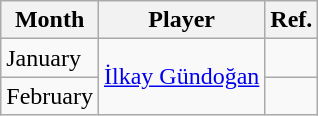<table class="wikitable">
<tr>
<th>Month</th>
<th>Player</th>
<th>Ref.</th>
</tr>
<tr>
<td>January</td>
<td rowspan="2"> <a href='#'>İlkay Gündoğan</a></td>
<td></td>
</tr>
<tr>
<td>February</td>
<td></td>
</tr>
</table>
